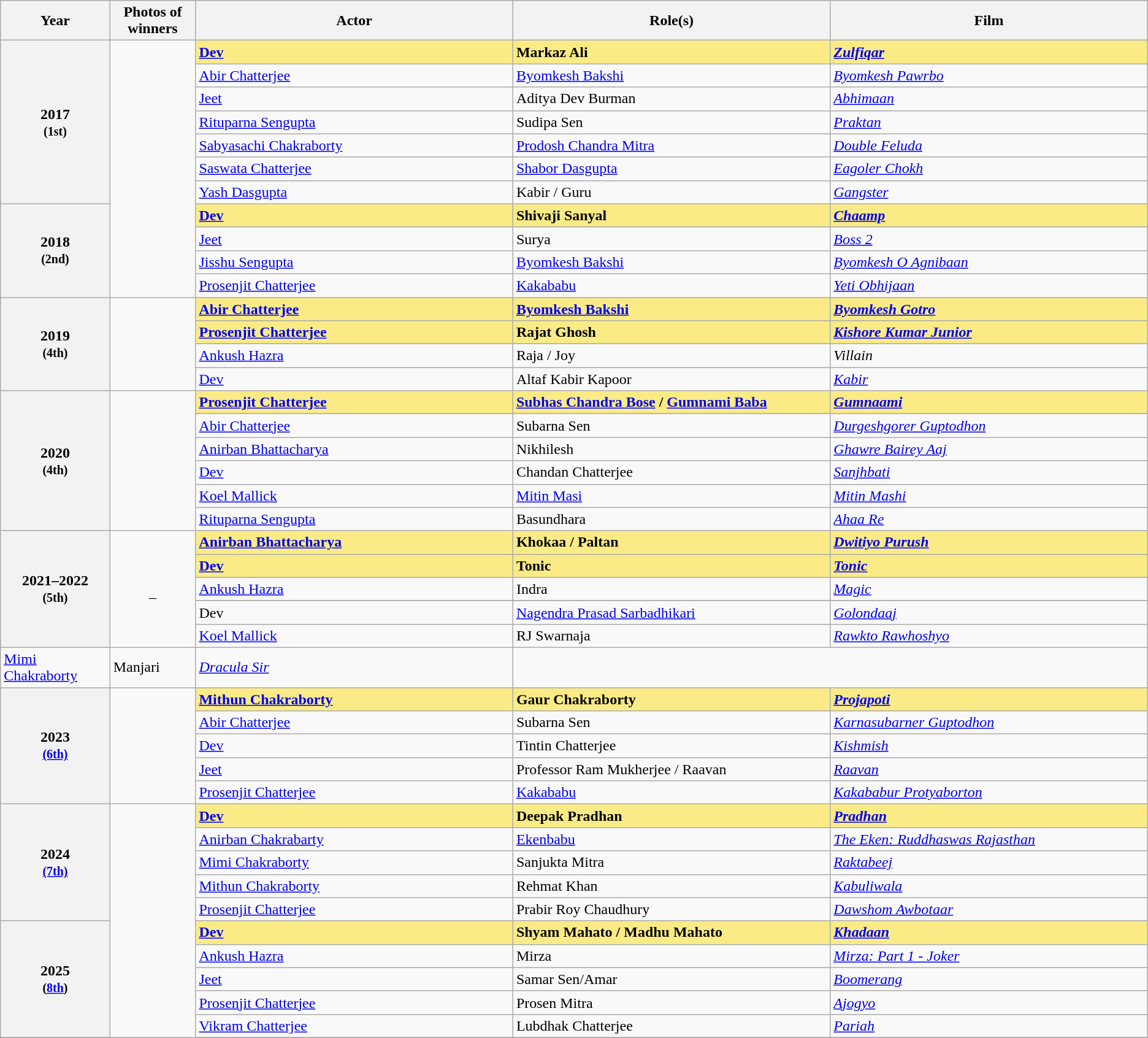<table class="wikitable sortable" style="text-align:left;">
<tr>
<th scope="col" style="width:3%;text-align:center;">Year</th>
<th scope="col" style="width:3%;text-align:center;">Photos of winners</th>
<th scope="col" style="width:15%;text-align:center;">Actor</th>
<th scope="col" style="width:15%;text-align:center;">Role(s)</th>
<th scope="col" style="width:15%;text-align:center;">Film</th>
</tr>
<tr>
<th scope="row" rowspan="7" style="text-align:center">2017 <br><small>(1st)</small></th>
<td rowspan="11" style="text-align:center"></td>
<td style="background:#FAEB86;"><strong><a href='#'>Dev</a></strong> </td>
<td style="background:#FAEB86;"><strong>Markaz Ali</strong></td>
<td style="background:#FAEB86;"><strong><em><a href='#'>Zulfiqar</a></em></strong></td>
</tr>
<tr>
<td><a href='#'>Abir Chatterjee</a></td>
<td><a href='#'>Byomkesh Bakshi</a></td>
<td><em><a href='#'>Byomkesh Pawrbo</a></em></td>
</tr>
<tr>
<td><a href='#'>Jeet</a></td>
<td>Aditya Dev Burman</td>
<td><em><a href='#'>Abhimaan</a></em></td>
</tr>
<tr>
<td><a href='#'>Rituparna Sengupta</a></td>
<td>Sudipa Sen</td>
<td><em><a href='#'>Praktan</a></em></td>
</tr>
<tr>
<td><a href='#'>Sabyasachi Chakraborty</a></td>
<td><a href='#'>Prodosh Chandra Mitra</a></td>
<td><em><a href='#'>Double Feluda</a></em></td>
</tr>
<tr>
<td><a href='#'>Saswata Chatterjee</a></td>
<td><a href='#'>Shabor Dasgupta</a></td>
<td><em><a href='#'>Eagoler Chokh</a></em></td>
</tr>
<tr>
<td><a href='#'>Yash Dasgupta</a></td>
<td>Kabir / Guru</td>
<td><em><a href='#'>Gangster</a></em></td>
</tr>
<tr>
<th scope="row" rowspan="4" style="text-align:center">2018 <br><small>(2nd)</small></th>
<td style="background:#FAEB86;"><strong><a href='#'>Dev</a></strong> </td>
<td style="background:#FAEB86;"><strong>Shivaji Sanyal</strong></td>
<td style="background:#FAEB86;"><strong><em><a href='#'>Chaamp</a></em></strong></td>
</tr>
<tr>
<td><a href='#'>Jeet</a></td>
<td>Surya</td>
<td><em><a href='#'>Boss 2</a></em></td>
</tr>
<tr>
<td><a href='#'>Jisshu Sengupta</a></td>
<td><a href='#'>Byomkesh Bakshi</a></td>
<td><em><a href='#'>Byomkesh O Agnibaan</a></em></td>
</tr>
<tr>
<td><a href='#'>Prosenjit Chatterjee</a></td>
<td><a href='#'>Kakababu</a></td>
<td><em><a href='#'>Yeti Obhijaan</a></em></td>
</tr>
<tr>
<th scope="row" rowspan="4" style="text-align:center">2019 <br><small>(4th)</small></th>
<td rowspan="4" style="text-align:center"> <br> </td>
<td style="background:#FAEB86;"><strong><a href='#'>Abir Chatterjee</a></strong> </td>
<td style="background:#FAEB86;"><strong><a href='#'>Byomkesh Bakshi</a></strong></td>
<td style="background:#FAEB86;"><strong><em><a href='#'>Byomkesh Gotro</a></em></strong></td>
</tr>
<tr>
<td style="background:#FAEB86;"><strong><a href='#'>Prosenjit Chatterjee</a></strong> </td>
<td style="background:#FAEB86;"><strong>Rajat Ghosh</strong></td>
<td style="background:#FAEB86;"><strong><em><a href='#'>Kishore Kumar Junior</a></em></strong></td>
</tr>
<tr>
<td><a href='#'>Ankush Hazra</a></td>
<td>Raja / Joy</td>
<td><em>Villain</em></td>
</tr>
<tr>
<td><a href='#'>Dev</a></td>
<td>Altaf Kabir Kapoor</td>
<td><em><a href='#'>Kabir</a></em></td>
</tr>
<tr>
<th scope="row" rowspan="6" style="text-align:center">2020 <br><small>(4th)</small></th>
<td rowspan="6" style="text-align:center"></td>
<td style="background:#FAEB86;"><strong><a href='#'>Prosenjit Chatterjee</a></strong> </td>
<td style="background:#FAEB86;"><strong><a href='#'>Subhas Chandra Bose</a> / <a href='#'>Gumnami Baba</a></strong></td>
<td style="background:#FAEB86;"><strong><em><a href='#'>Gumnaami</a></em></strong></td>
</tr>
<tr>
<td><a href='#'>Abir Chatterjee</a></td>
<td>Subarna Sen</td>
<td><em><a href='#'>Durgeshgorer Guptodhon</a></em></td>
</tr>
<tr>
<td><a href='#'>Anirban Bhattacharya</a></td>
<td>Nikhilesh</td>
<td><em><a href='#'>Ghawre Bairey Aaj</a></em></td>
</tr>
<tr>
<td><a href='#'>Dev</a></td>
<td>Chandan Chatterjee</td>
<td><em><a href='#'>Sanjhbati</a></em></td>
</tr>
<tr>
<td><a href='#'>Koel Mallick</a></td>
<td><a href='#'>Mitin Masi</a></td>
<td><em><a href='#'>Mitin Mashi</a></em></td>
</tr>
<tr>
<td><a href='#'>Rituparna Sengupta</a></td>
<td>Basundhara</td>
<td><em><a href='#'>Ahaa Re</a></em></td>
</tr>
<tr>
<th scope="row" rowspan="6" style="text-align:center">2021–2022 <br><small>(5th)</small></th>
<td rowspan="6" style="text-align:center"><br> –</td>
<td style="background:#FAEB86;"><strong><a href='#'>Anirban Bhattacharya</a></strong></td>
<td style="background:#FAEB86;"><strong>Khokaa / Paltan</strong></td>
<td style="background:#FAEB86;"><strong><em><a href='#'>Dwitiyo Purush</a></em></strong></td>
</tr>
<tr>
<td style="background:#FAEB86;"><strong><a href='#'>Dev</a></strong> </td>
<td style="background:#FAEB86;"><strong>Tonic</strong></td>
<td style="background:#FAEB86;"><strong><em><a href='#'>Tonic</a></em></strong></td>
</tr>
<tr>
<td><a href='#'>Ankush Hazra</a></td>
<td>Indra</td>
<td><em><a href='#'>Magic</a></em></td>
</tr>
<tr>
</tr>
<tr>
<td>Dev</td>
<td><a href='#'>Nagendra Prasad Sarbadhikari</a></td>
<td><em><a href='#'>Golondaaj</a></em></td>
</tr>
<tr>
<td><a href='#'>Koel Mallick</a></td>
<td>RJ Swarnaja</td>
<td><em><a href='#'>Rawkto Rawhoshyo</a></em></td>
</tr>
<tr>
<td><a href='#'>Mimi Chakraborty</a></td>
<td>Manjari</td>
<td><em><a href='#'>Dracula Sir</a></em></td>
</tr>
<tr>
<th scope="row" rowspan="5" style="text-align:center">2023 <br><small><a href='#'>(6th)</a></small></th>
<td rowspan="5" style="text-align:center"></td>
<td style="background:#FAEB86;"><strong><a href='#'>Mithun Chakraborty</a></strong> </td>
<td style="background:#FAEB86;"><strong>Gaur Chakraborty</strong></td>
<td style="background:#FAEB86;"><strong><em><a href='#'>Projapoti</a></em></strong></td>
</tr>
<tr>
<td><a href='#'>Abir Chatterjee</a></td>
<td>Subarna Sen</td>
<td><em><a href='#'>Karnasubarner Guptodhon</a></em></td>
</tr>
<tr>
<td><a href='#'>Dev</a></td>
<td>Tintin Chatterjee</td>
<td><em><a href='#'>Kishmish</a></em></td>
</tr>
<tr>
<td><a href='#'>Jeet</a></td>
<td>Professor Ram Mukherjee / Raavan</td>
<td><em><a href='#'>Raavan</a></em></td>
</tr>
<tr>
<td><a href='#'>Prosenjit Chatterjee</a></td>
<td><a href='#'>Kakababu</a></td>
<td><em><a href='#'>Kakababur Protyaborton</a></em></td>
</tr>
<tr>
<th scope="row" rowspan="5" style="text-align:center">2024 <br><small><a href='#'>(7th)</a></small></th>
<td rowspan="11" style="text-align:center"></td>
<td style="background:#FAEB86;"><strong><a href='#'>Dev</a></strong> </td>
<td style="background:#FAEB86;"><strong>Deepak Pradhan</strong></td>
<td style="background:#FAEB86;"><strong><em><a href='#'>Pradhan</a></em></strong></td>
</tr>
<tr>
<td><a href='#'>Anirban Chakrabarty</a></td>
<td><a href='#'>Ekenbabu</a></td>
<td><em><a href='#'>The Eken: Ruddhaswas Rajasthan</a></em></td>
</tr>
<tr>
<td><a href='#'>Mimi Chakraborty</a></td>
<td>Sanjukta Mitra</td>
<td><em><a href='#'>Raktabeej</a></em></td>
</tr>
<tr>
<td><a href='#'>Mithun Chakraborty</a></td>
<td>Rehmat Khan</td>
<td><em><a href='#'>Kabuliwala</a></em></td>
</tr>
<tr>
<td><a href='#'>Prosenjit Chatterjee</a></td>
<td>Prabir Roy Chaudhury</td>
<td><em><a href='#'>Dawshom Awbotaar</a></em></td>
</tr>
<tr>
<th scope="row" rowspan="5" style="text-align:center">2025<br><small>(<a href='#'>8th</a>)</small></th>
<td style="background:#FAEB86;"><strong><a href='#'>Dev</a></strong> </td>
<td style="background:#FAEB86;"><strong>Shyam Mahato / Madhu Mahato</strong></td>
<td style="background:#FAEB86;"><strong><em><a href='#'>Khadaan</a></em></strong></td>
</tr>
<tr>
<td><a href='#'>Ankush Hazra</a></td>
<td>Mirza</td>
<td><em><a href='#'>Mirza: Part 1 - Joker</a></em></td>
</tr>
<tr>
<td><a href='#'>Jeet</a></td>
<td>Samar Sen/Amar</td>
<td><em><a href='#'>Boomerang</a></em></td>
</tr>
<tr>
<td><a href='#'>Prosenjit Chatterjee</a></td>
<td>Prosen Mitra</td>
<td><em><a href='#'>Ajogyo</a></em></td>
</tr>
<tr>
<td><a href='#'>Vikram Chatterjee</a></td>
<td>Lubdhak Chatterjee</td>
<td><em><a href='#'>Pariah</a></em></td>
</tr>
<tr>
</tr>
</table>
